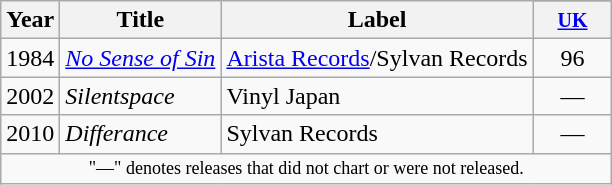<table class="wikitable">
<tr>
<th scope="col" rowspan="2">Year</th>
<th scope="col" rowspan="2">Title</th>
<th scope="col" rowspan="2">Label</th>
</tr>
<tr>
<th style="width:45px;"><small><a href='#'>UK</a></small><br></th>
</tr>
<tr>
<td rowspan="1">1984</td>
<td><em><a href='#'>No Sense of Sin</a></em></td>
<td><a href='#'>Arista Records</a>/Sylvan Records</td>
<td align=center>96</td>
</tr>
<tr>
<td rowspan="1">2002</td>
<td><em>Silentspace</em></td>
<td>Vinyl Japan</td>
<td align=center>—</td>
</tr>
<tr>
<td rowspan="1">2010</td>
<td><em>Differance</em></td>
<td>Sylvan Records</td>
<td align=center>—</td>
</tr>
<tr>
<td colspan="8" style="text-align:center; font-size:9pt;">"—" denotes releases that did not chart or were not released.</td>
</tr>
</table>
